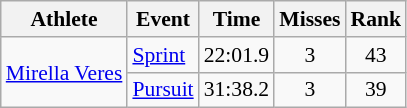<table class="wikitable" style="font-size:90%">
<tr>
<th>Athlete</th>
<th>Event</th>
<th>Time</th>
<th>Misses</th>
<th>Rank</th>
</tr>
<tr align=center>
<td align=left rowspan=2><a href='#'>Mirella Veres</a></td>
<td align=left><a href='#'>Sprint</a></td>
<td>22:01.9</td>
<td>3</td>
<td>43</td>
</tr>
<tr align=center>
<td align=left><a href='#'>Pursuit</a></td>
<td>31:38.2</td>
<td>3</td>
<td>39</td>
</tr>
</table>
